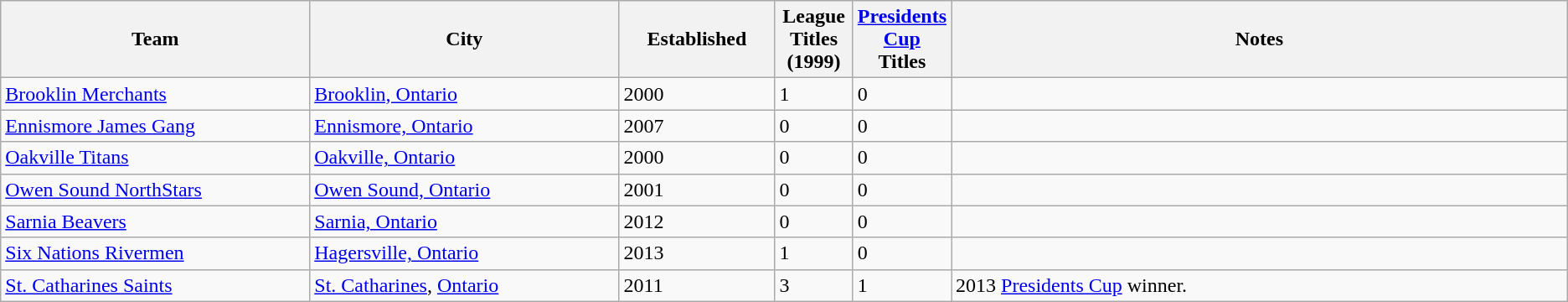<table class="wikitable sortable">
<tr>
<th bgcolor="#DDDDFF" width="20%">Team</th>
<th bgcolor="#DDDDFF" width="20%">City</th>
<th bgcolor="#DDDDFF" width="10%">Established</th>
<th bgcolor="#DDDDFF" width="5%">League Titles (1999)</th>
<th bgcolor="#DDDDFF" width="5%"><a href='#'>Presidents Cup</a> Titles</th>
<th bgcolor="#DDDDFF" width="40%" class="unsortable">Notes</th>
</tr>
<tr>
<td><a href='#'>Brooklin Merchants</a></td>
<td><a href='#'>Brooklin, Ontario</a></td>
<td>2000</td>
<td>1</td>
<td>0</td>
<td></td>
</tr>
<tr>
<td><a href='#'>Ennismore James Gang</a></td>
<td><a href='#'>Ennismore, Ontario</a></td>
<td>2007</td>
<td>0</td>
<td>0</td>
<td></td>
</tr>
<tr>
<td><a href='#'>Oakville Titans</a></td>
<td><a href='#'>Oakville, Ontario</a></td>
<td>2000</td>
<td>0</td>
<td>0</td>
<td></td>
</tr>
<tr>
<td><a href='#'>Owen Sound NorthStars</a></td>
<td><a href='#'>Owen Sound, Ontario</a></td>
<td>2001</td>
<td>0</td>
<td>0</td>
<td></td>
</tr>
<tr>
<td><a href='#'>Sarnia Beavers</a></td>
<td><a href='#'>Sarnia, Ontario</a></td>
<td>2012</td>
<td>0</td>
<td>0</td>
<td></td>
</tr>
<tr>
<td><a href='#'>Six Nations Rivermen</a></td>
<td><a href='#'>Hagersville, Ontario</a></td>
<td>2013</td>
<td>1</td>
<td>0</td>
<td></td>
</tr>
<tr>
<td><a href='#'>St. Catharines Saints</a></td>
<td><a href='#'>St. Catharines</a>, <a href='#'>Ontario</a></td>
<td>2011</td>
<td>3</td>
<td>1</td>
<td>2013 <a href='#'>Presidents Cup</a> winner.</td>
</tr>
</table>
